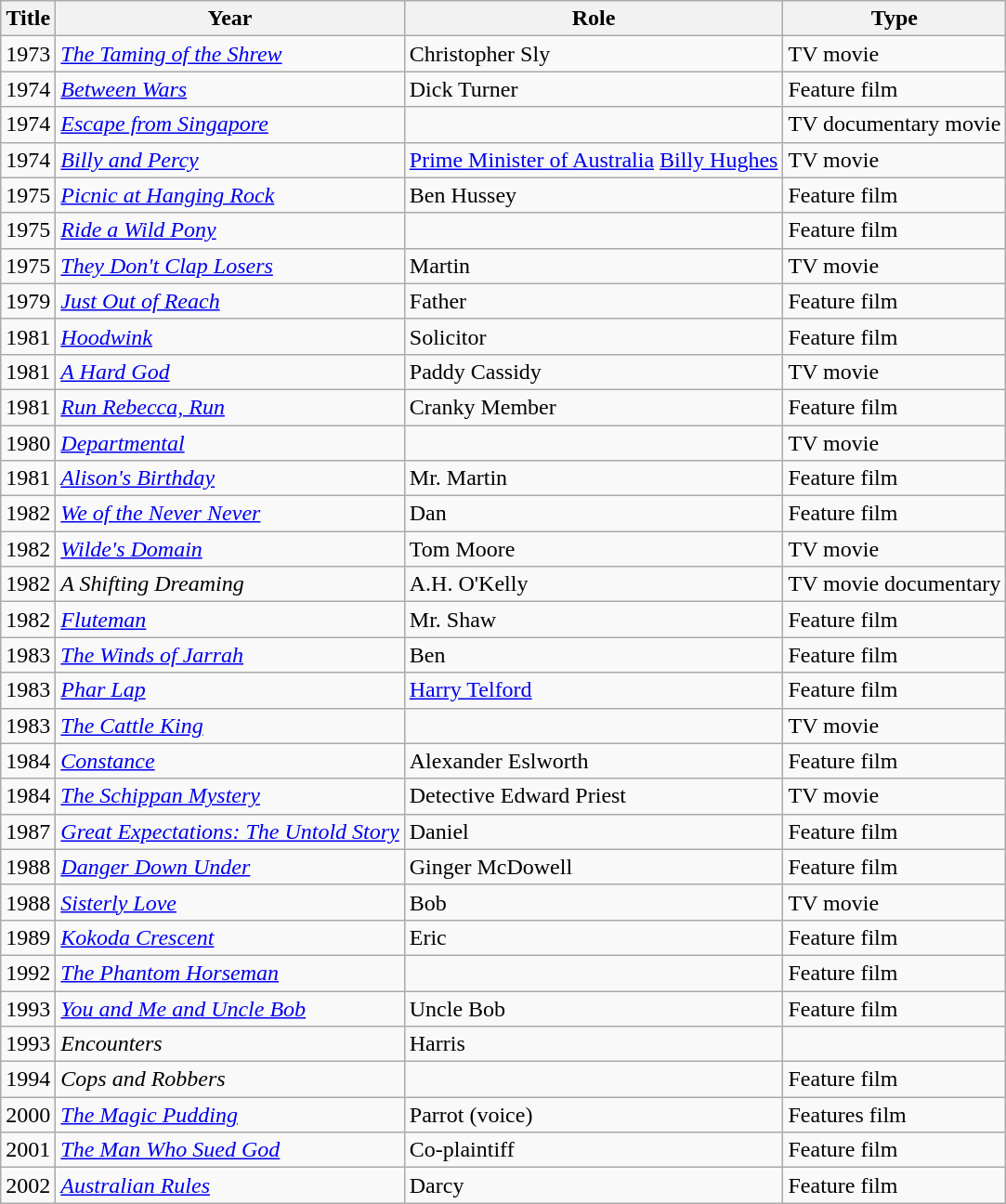<table class="wikitable">
<tr>
<th>Title</th>
<th>Year</th>
<th>Role</th>
<th>Type</th>
</tr>
<tr>
<td>1973</td>
<td><em><a href='#'>The Taming of the Shrew</a></em></td>
<td>Christopher Sly</td>
<td>TV movie</td>
</tr>
<tr>
<td>1974</td>
<td><em><a href='#'>Between Wars</a></em></td>
<td>Dick Turner</td>
<td>Feature film</td>
</tr>
<tr>
<td>1974</td>
<td><em><a href='#'>Escape from Singapore</a></em></td>
<td></td>
<td>TV documentary movie</td>
</tr>
<tr>
<td>1974</td>
<td><em><a href='#'>Billy and Percy</a></em></td>
<td><a href='#'>Prime Minister of Australia</a> <a href='#'>Billy Hughes</a></td>
<td>TV movie</td>
</tr>
<tr>
<td>1975</td>
<td><em><a href='#'>Picnic at Hanging Rock</a></em></td>
<td>Ben Hussey</td>
<td>Feature film</td>
</tr>
<tr>
<td>1975</td>
<td><em><a href='#'>Ride a Wild Pony</a></em></td>
<td></td>
<td>Feature film</td>
</tr>
<tr>
<td>1975</td>
<td><em><a href='#'>They Don't Clap Losers</a></em></td>
<td>Martin</td>
<td>TV movie</td>
</tr>
<tr>
<td>1979</td>
<td><em><a href='#'>Just Out of Reach</a></em></td>
<td>Father</td>
<td>Feature film</td>
</tr>
<tr>
<td>1981</td>
<td><em><a href='#'>Hoodwink</a></em></td>
<td>Solicitor</td>
<td>Feature film</td>
</tr>
<tr>
<td>1981</td>
<td><em><a href='#'>A Hard God</a></em></td>
<td>Paddy Cassidy</td>
<td>TV movie</td>
</tr>
<tr>
<td>1981</td>
<td><em><a href='#'>Run Rebecca, Run</a></em></td>
<td>Cranky Member</td>
<td>Feature film</td>
</tr>
<tr>
<td>1980</td>
<td><em><a href='#'>Departmental</a></em></td>
<td></td>
<td>TV movie</td>
</tr>
<tr>
<td>1981</td>
<td><em><a href='#'>Alison's Birthday</a></em></td>
<td>Mr. Martin</td>
<td>Feature film</td>
</tr>
<tr>
<td>1982</td>
<td><em><a href='#'>We of the Never Never</a></em></td>
<td>Dan</td>
<td>Feature film</td>
</tr>
<tr>
<td>1982</td>
<td><em><a href='#'>Wilde's Domain</a></em></td>
<td>Tom Moore</td>
<td>TV movie</td>
</tr>
<tr>
<td>1982</td>
<td><em>A Shifting Dreaming</em></td>
<td>A.H. O'Kelly</td>
<td>TV movie documentary</td>
</tr>
<tr>
<td>1982</td>
<td><em><a href='#'>Fluteman</a></em></td>
<td>Mr. Shaw</td>
<td>Feature film</td>
</tr>
<tr>
<td>1983</td>
<td><em><a href='#'>The Winds of Jarrah</a></em></td>
<td>Ben</td>
<td>Feature film</td>
</tr>
<tr>
<td>1983</td>
<td><em><a href='#'>Phar Lap</a></em></td>
<td><a href='#'>Harry Telford</a></td>
<td>Feature film</td>
</tr>
<tr>
<td>1983</td>
<td><em><a href='#'>The Cattle King</a></em></td>
<td></td>
<td>TV movie</td>
</tr>
<tr>
<td>1984</td>
<td><em><a href='#'>Constance</a></em></td>
<td>Alexander Eslworth</td>
<td>Feature film</td>
</tr>
<tr>
<td>1984</td>
<td><em><a href='#'>The Schippan Mystery</a></em></td>
<td>Detective Edward Priest</td>
<td>TV movie</td>
</tr>
<tr>
<td>1987</td>
<td><em><a href='#'>Great Expectations: The Untold Story</a></em></td>
<td>Daniel</td>
<td>Feature film</td>
</tr>
<tr>
<td>1988</td>
<td><em><a href='#'>Danger Down Under</a></em></td>
<td>Ginger McDowell</td>
<td>Feature film</td>
</tr>
<tr>
<td>1988</td>
<td><em><a href='#'>Sisterly Love</a></em></td>
<td>Bob</td>
<td>TV movie</td>
</tr>
<tr>
<td>1989</td>
<td><em><a href='#'>Kokoda Crescent</a></em></td>
<td>Eric</td>
<td>Feature film</td>
</tr>
<tr>
<td>1992</td>
<td><em><a href='#'>The Phantom Horseman</a></em></td>
<td></td>
<td>Feature film</td>
</tr>
<tr>
<td>1993</td>
<td><em><a href='#'>You and Me and Uncle Bob</a></em></td>
<td>Uncle Bob</td>
<td>Feature film</td>
</tr>
<tr>
<td>1993</td>
<td><em>Encounters</em></td>
<td>Harris</td>
<td></td>
</tr>
<tr>
<td>1994</td>
<td><em>Cops and Robbers</em></td>
<td></td>
<td>Feature film</td>
</tr>
<tr>
<td>2000</td>
<td><em><a href='#'>The Magic Pudding</a></em></td>
<td>Parrot (voice)</td>
<td>Features film</td>
</tr>
<tr>
<td>2001</td>
<td><em><a href='#'>The Man Who Sued God</a></em></td>
<td>Co-plaintiff</td>
<td>Feature film</td>
</tr>
<tr>
<td>2002</td>
<td><em><a href='#'>Australian Rules</a></em></td>
<td>Darcy</td>
<td>Feature film</td>
</tr>
</table>
